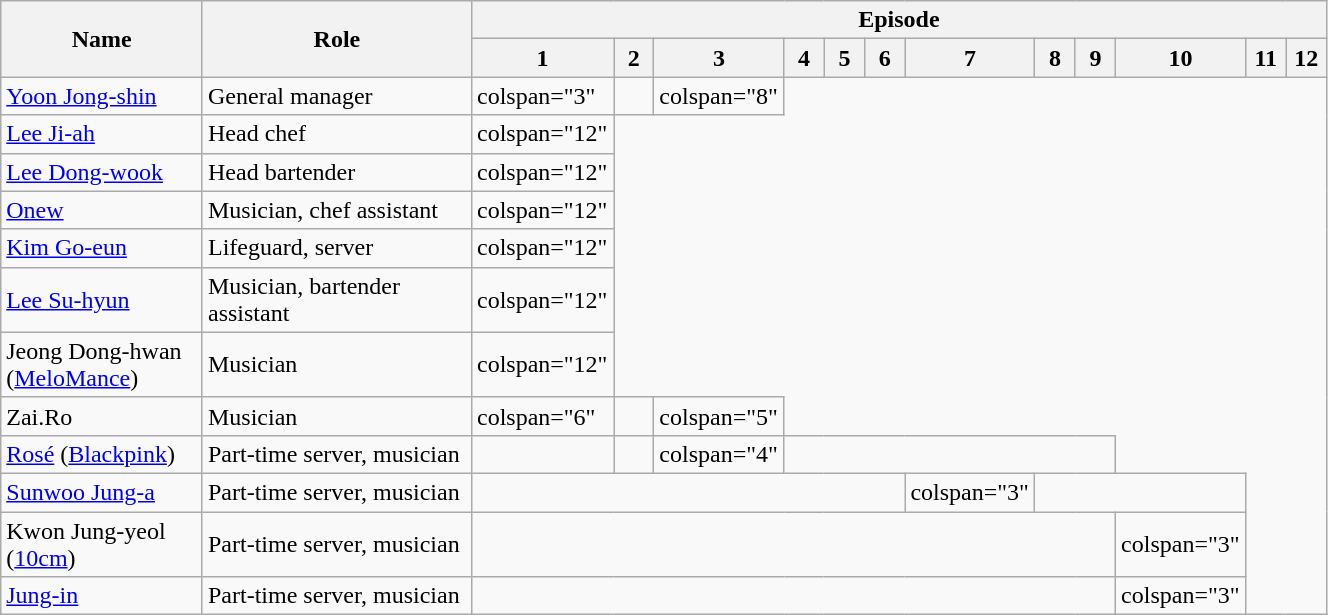<table class="wikitable" style="width:70%;">
<tr>
<th style="width:15%;" rowspan="2">Name</th>
<th style="width:20%;" rowspan="2">Role</th>
<th colspan="12">Episode</th>
</tr>
<tr>
<th style="width:3%;">1</th>
<th style="width:3%;">2</th>
<th style="width:3%;">3</th>
<th style="width:3%;">4</th>
<th style="width:3%;">5</th>
<th style="width:3%;">6</th>
<th style="width:3%;">7</th>
<th style="width:3%;">8</th>
<th style="width:3%;">9</th>
<th style="width:3%;">10</th>
<th style="width:3%;">11</th>
<th style="width:3%;">12</th>
</tr>
<tr>
<td><a href='#'>Yoon Jong-shin</a></td>
<td>General manager</td>
<td>colspan="3" </td>
<td></td>
<td>colspan="8" </td>
</tr>
<tr>
<td><a href='#'>Lee Ji-ah</a></td>
<td>Head chef</td>
<td>colspan="12" </td>
</tr>
<tr>
<td><a href='#'>Lee Dong-wook</a></td>
<td>Head bartender</td>
<td>colspan="12" </td>
</tr>
<tr>
<td><a href='#'>Onew</a></td>
<td>Musician, chef assistant</td>
<td>colspan="12" </td>
</tr>
<tr>
<td><a href='#'>Kim Go-eun</a></td>
<td>Lifeguard, server</td>
<td>colspan="12" </td>
</tr>
<tr>
<td><a href='#'>Lee Su-hyun</a></td>
<td>Musician, bartender assistant</td>
<td>colspan="12" </td>
</tr>
<tr>
<td>Jeong Dong-hwan (<a href='#'>MeloMance</a>)</td>
<td>Musician</td>
<td>colspan="12" </td>
</tr>
<tr>
<td>Zai.Ro</td>
<td>Musician</td>
<td>colspan="6" </td>
<td></td>
<td>colspan="5" </td>
</tr>
<tr>
<td><a href='#'>Rosé</a> (<a href='#'>Blackpink</a>)</td>
<td>Part-time server, musician</td>
<td></td>
<td></td>
<td>colspan="4" </td>
<td colspan="6"></td>
</tr>
<tr>
<td><a href='#'>Sunwoo Jung-a</a></td>
<td>Part-time server, musician</td>
<td colspan="6"></td>
<td>colspan="3" </td>
<td colspan="3"></td>
</tr>
<tr>
<td>Kwon Jung-yeol (<a href='#'>10cm</a>)</td>
<td>Part-time server, musician</td>
<td colspan="9"></td>
<td>colspan="3" </td>
</tr>
<tr>
<td><a href='#'>Jung-in</a></td>
<td>Part-time server, musician</td>
<td colspan="9"></td>
<td>colspan="3" </td>
</tr>
</table>
